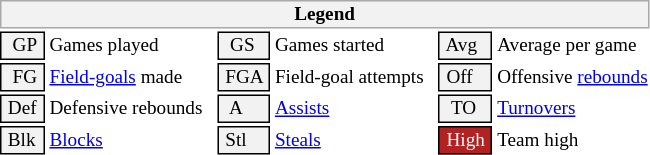<table class="toccolours" style="font-size: 80%; white-space: nowrap;">
<tr>
<th colspan="6" style="background-color: #F2F2F2; border: 1px solid #AAAAAA;">Legend</th>
</tr>
<tr>
<td style="background-color: #F2F2F2; border: 1px solid black;">  GP </td>
<td>Games played</td>
<td style="background-color: #F2F2F2; border: 1px solid black">  GS </td>
<td>Games started</td>
<td style="background-color: #F2F2F2; border: 1px solid black"> Avg </td>
<td>Average per game</td>
</tr>
<tr>
<td style="background-color: #F2F2F2; border: 1px solid black">  FG </td>
<td style="padding-right: 8px"><a href='#'>Field-goals</a> made</td>
<td style="background-color: #F2F2F2; border: 1px solid black"> FGA </td>
<td style="padding-right: 8px">Field-goal attempts</td>
<td style="background-color: #F2F2F2; border: 1px solid black;"> Off </td>
<td>Offensive <a href='#'>rebounds</a></td>
</tr>
<tr>
<td style="background-color: #F2F2F2; border: 1px solid black;"> Def </td>
<td style="padding-right: 8px">Defensive rebounds</td>
<td style="background-color: #F2F2F2; border: 1px solid black">  A </td>
<td style="padding-right: 8px"><a href='#'>Assists</a></td>
<td style="background-color: #F2F2F2; border: 1px solid black">  TO</td>
<td><a href='#'>Turnovers</a></td>
</tr>
<tr>
<td style="background-color: #F2F2F2; border: 1px solid black;"> Blk </td>
<td><a href='#'>Blocks</a></td>
<td style="background-color: #F2F2F2; border: 1px solid black"> Stl </td>
<td><a href='#'>Steals</a></td>
<td style="background:#B22222; color:#ffffff;; border: 1px solid black"> High </td>
<td>Team high</td>
</tr>
<tr>
</tr>
</table>
